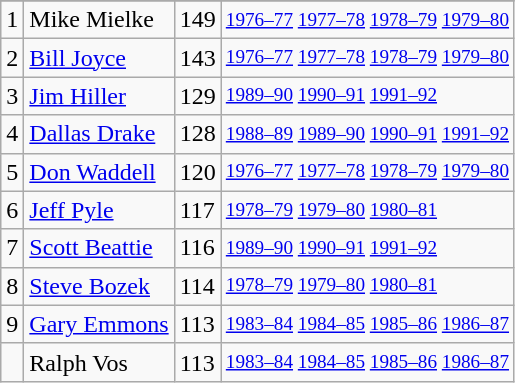<table class="wikitable">
<tr>
</tr>
<tr>
<td>1</td>
<td>Mike Mielke</td>
<td>149</td>
<td style="font-size:80%;"><a href='#'>1976–77</a> <a href='#'>1977–78</a> <a href='#'>1978–79</a> <a href='#'>1979–80</a></td>
</tr>
<tr>
<td>2</td>
<td><a href='#'>Bill Joyce</a></td>
<td>143</td>
<td style="font-size:80%;"><a href='#'>1976–77</a> <a href='#'>1977–78</a> <a href='#'>1978–79</a> <a href='#'>1979–80</a></td>
</tr>
<tr>
<td>3</td>
<td><a href='#'>Jim Hiller</a></td>
<td>129</td>
<td style="font-size:80%;"><a href='#'>1989–90</a> <a href='#'>1990–91</a> <a href='#'>1991–92</a></td>
</tr>
<tr>
<td>4</td>
<td><a href='#'>Dallas Drake</a></td>
<td>128</td>
<td style="font-size:80%;"><a href='#'>1988–89</a> <a href='#'>1989–90</a> <a href='#'>1990–91</a> <a href='#'>1991–92</a></td>
</tr>
<tr>
<td>5</td>
<td><a href='#'>Don Waddell</a></td>
<td>120</td>
<td style="font-size:80%;"><a href='#'>1976–77</a> <a href='#'>1977–78</a> <a href='#'>1978–79</a> <a href='#'>1979–80</a></td>
</tr>
<tr>
<td>6</td>
<td><a href='#'>Jeff Pyle</a></td>
<td>117</td>
<td style="font-size:80%;"><a href='#'>1978–79</a> <a href='#'>1979–80</a> <a href='#'>1980–81</a></td>
</tr>
<tr>
<td>7</td>
<td><a href='#'>Scott Beattie</a></td>
<td>116</td>
<td style="font-size:80%;"><a href='#'>1989–90</a> <a href='#'>1990–91</a> <a href='#'>1991–92</a></td>
</tr>
<tr>
<td>8</td>
<td><a href='#'>Steve Bozek</a></td>
<td>114</td>
<td style="font-size:80%;"><a href='#'>1978–79</a> <a href='#'>1979–80</a> <a href='#'>1980–81</a></td>
</tr>
<tr>
<td>9</td>
<td><a href='#'>Gary Emmons</a></td>
<td>113</td>
<td style="font-size:80%;"><a href='#'>1983–84</a> <a href='#'>1984–85</a> <a href='#'>1985–86</a> <a href='#'>1986–87</a></td>
</tr>
<tr>
<td></td>
<td>Ralph Vos</td>
<td>113</td>
<td style="font-size:80%;"><a href='#'>1983–84</a> <a href='#'>1984–85</a> <a href='#'>1985–86</a> <a href='#'>1986–87</a></td>
</tr>
</table>
